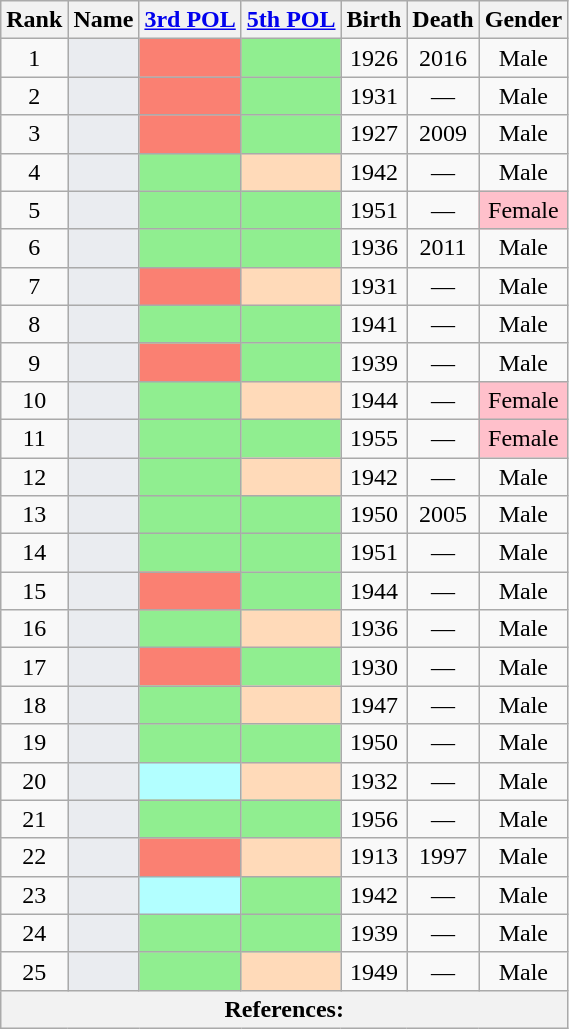<table class="wikitable sortable" style=text-align:center>
<tr>
<th>Rank</th>
<th>Name</th>
<th unsortable><a href='#'>3rd POL</a></th>
<th unsortable><a href='#'>5th POL</a></th>
<th>Birth</th>
<th>Death</th>
<th>Gender</th>
</tr>
<tr>
<td>1</td>
<td bgcolor = #EAECF0></td>
<td bgcolor = Salmon></td>
<td bgcolor = LightGreen></td>
<td>1926</td>
<td>2016</td>
<td>Male</td>
</tr>
<tr>
<td>2</td>
<td bgcolor = #EAECF0></td>
<td bgcolor = Salmon></td>
<td bgcolor = LightGreen></td>
<td>1931</td>
<td>—</td>
<td>Male</td>
</tr>
<tr>
<td>3</td>
<td bgcolor = #EAECF0></td>
<td bgcolor = Salmon></td>
<td bgcolor = LightGreen></td>
<td>1927</td>
<td>2009</td>
<td>Male</td>
</tr>
<tr>
<td>4</td>
<td bgcolor = #EAECF0></td>
<td bgcolor = LightGreen></td>
<td bgcolor = PeachPuff></td>
<td>1942</td>
<td>—</td>
<td>Male</td>
</tr>
<tr>
<td>5</td>
<td bgcolor = #EAECF0></td>
<td bgcolor = LightGreen></td>
<td bgcolor = LightGreen></td>
<td>1951</td>
<td>—</td>
<td bgcolor = Pink>Female</td>
</tr>
<tr>
<td>6</td>
<td bgcolor = #EAECF0></td>
<td bgcolor = LightGreen></td>
<td bgcolor = LightGreen></td>
<td>1936</td>
<td>2011</td>
<td>Male</td>
</tr>
<tr>
<td>7</td>
<td bgcolor = #EAECF0></td>
<td bgcolor = Salmon></td>
<td bgcolor = PeachPuff></td>
<td>1931</td>
<td>—</td>
<td>Male</td>
</tr>
<tr>
<td>8</td>
<td bgcolor = #EAECF0></td>
<td bgcolor = LightGreen></td>
<td bgcolor = LightGreen></td>
<td>1941</td>
<td>—</td>
<td>Male</td>
</tr>
<tr>
<td>9</td>
<td bgcolor = #EAECF0></td>
<td bgcolor = Salmon></td>
<td bgcolor = LightGreen></td>
<td>1939</td>
<td>—</td>
<td>Male</td>
</tr>
<tr>
<td>10</td>
<td bgcolor = #EAECF0></td>
<td bgcolor = LightGreen></td>
<td bgcolor = PeachPuff></td>
<td>1944</td>
<td>—</td>
<td bgcolor = Pink>Female</td>
</tr>
<tr>
<td>11</td>
<td bgcolor = #EAECF0></td>
<td bgcolor = LightGreen></td>
<td bgcolor = LightGreen></td>
<td>1955</td>
<td>—</td>
<td bgcolor = Pink>Female</td>
</tr>
<tr>
<td>12</td>
<td bgcolor = #EAECF0></td>
<td bgcolor = LightGreen></td>
<td bgcolor = PeachPuff></td>
<td>1942</td>
<td>—</td>
<td>Male</td>
</tr>
<tr>
<td>13</td>
<td bgcolor = #EAECF0></td>
<td bgcolor = LightGreen></td>
<td bgcolor = LightGreen></td>
<td>1950</td>
<td>2005</td>
<td>Male</td>
</tr>
<tr>
<td>14</td>
<td bgcolor = #EAECF0></td>
<td bgcolor = LightGreen></td>
<td bgcolor = LightGreen></td>
<td>1951</td>
<td>—</td>
<td>Male</td>
</tr>
<tr>
<td>15</td>
<td bgcolor = #EAECF0></td>
<td bgcolor = Salmon></td>
<td bgcolor = LightGreen></td>
<td>1944</td>
<td>—</td>
<td>Male</td>
</tr>
<tr>
<td>16</td>
<td bgcolor = #EAECF0></td>
<td bgcolor = LightGreen></td>
<td bgcolor = PeachPuff></td>
<td>1936</td>
<td>—</td>
<td>Male</td>
</tr>
<tr>
<td>17</td>
<td bgcolor = #EAECF0></td>
<td bgcolor = Salmon></td>
<td bgcolor = LightGreen></td>
<td>1930</td>
<td>—</td>
<td>Male</td>
</tr>
<tr>
<td>18</td>
<td bgcolor = #EAECF0></td>
<td bgcolor = LightGreen></td>
<td bgcolor = PeachPuff></td>
<td>1947</td>
<td>—</td>
<td>Male</td>
</tr>
<tr>
<td>19</td>
<td bgcolor = #EAECF0></td>
<td bgcolor = LightGreen></td>
<td bgcolor = LightGreen></td>
<td>1950</td>
<td>—</td>
<td>Male</td>
</tr>
<tr>
<td>20</td>
<td bgcolor = #EAECF0></td>
<td bgcolor = #B2FFFF></td>
<td bgcolor = PeachPuff></td>
<td>1932</td>
<td>—</td>
<td>Male</td>
</tr>
<tr>
<td>21</td>
<td bgcolor = #EAECF0></td>
<td bgcolor = LightGreen></td>
<td bgcolor = LightGreen></td>
<td>1956</td>
<td>—</td>
<td>Male</td>
</tr>
<tr>
<td>22</td>
<td bgcolor = #EAECF0></td>
<td bgcolor = Salmon></td>
<td bgcolor = PeachPuff></td>
<td>1913</td>
<td>1997</td>
<td>Male</td>
</tr>
<tr>
<td>23</td>
<td bgcolor = #EAECF0></td>
<td bgcolor = #B2FFFF></td>
<td bgcolor = LightGreen></td>
<td>1942</td>
<td>—</td>
<td>Male</td>
</tr>
<tr>
<td>24</td>
<td bgcolor = #EAECF0></td>
<td bgcolor = LightGreen></td>
<td bgcolor = LightGreen></td>
<td>1939</td>
<td>—</td>
<td>Male</td>
</tr>
<tr>
<td>25</td>
<td bgcolor = #EAECF0></td>
<td bgcolor = LightGreen></td>
<td bgcolor = PeachPuff></td>
<td>1949</td>
<td>—</td>
<td>Male</td>
</tr>
<tr class=sortbottom>
<th colspan = "7" align = left><strong>References:</strong><br></th>
</tr>
</table>
